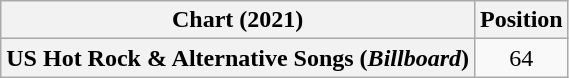<table class="wikitable plainrowheaders" style="text-align:center">
<tr>
<th scope="col">Chart (2021)</th>
<th scope="col">Position</th>
</tr>
<tr>
<th scope="row">US Hot Rock & Alternative Songs (<em>Billboard</em>)</th>
<td>64</td>
</tr>
</table>
